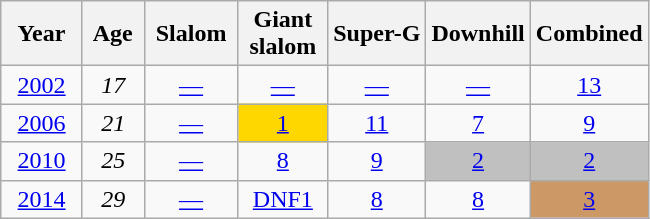<table class=wikitable style="text-align:center">
<tr>
<th>  Year  </th>
<th> Age </th>
<th> Slalom </th>
<th> Giant <br> slalom </th>
<th>Super-G</th>
<th>Downhill</th>
<th>Combined</th>
</tr>
<tr>
<td><a href='#'>2002</a></td>
<td><em>17</em></td>
<td><a href='#'>—</a></td>
<td><a href='#'>—</a></td>
<td><a href='#'>—</a></td>
<td><a href='#'>—</a></td>
<td><a href='#'>13</a></td>
</tr>
<tr>
<td><a href='#'>2006</a></td>
<td><em>21</em></td>
<td><a href='#'>—</a></td>
<td style="background:gold;"><a href='#'>1</a></td>
<td><a href='#'>11</a></td>
<td><a href='#'>7</a></td>
<td><a href='#'>9</a></td>
</tr>
<tr>
<td><a href='#'>2010</a></td>
<td><em>25</em></td>
<td><a href='#'>—</a></td>
<td><a href='#'>8</a></td>
<td><a href='#'>9</a></td>
<td style="background:silver;"><a href='#'>2</a></td>
<td style="background:silver;"><a href='#'>2</a></td>
</tr>
<tr>
<td><a href='#'>2014</a></td>
<td><em>29</em></td>
<td><a href='#'>—</a></td>
<td><a href='#'>DNF1</a></td>
<td><a href='#'>8</a></td>
<td><a href='#'>8</a></td>
<td style="background:#c96;"><a href='#'>3</a></td>
</tr>
</table>
